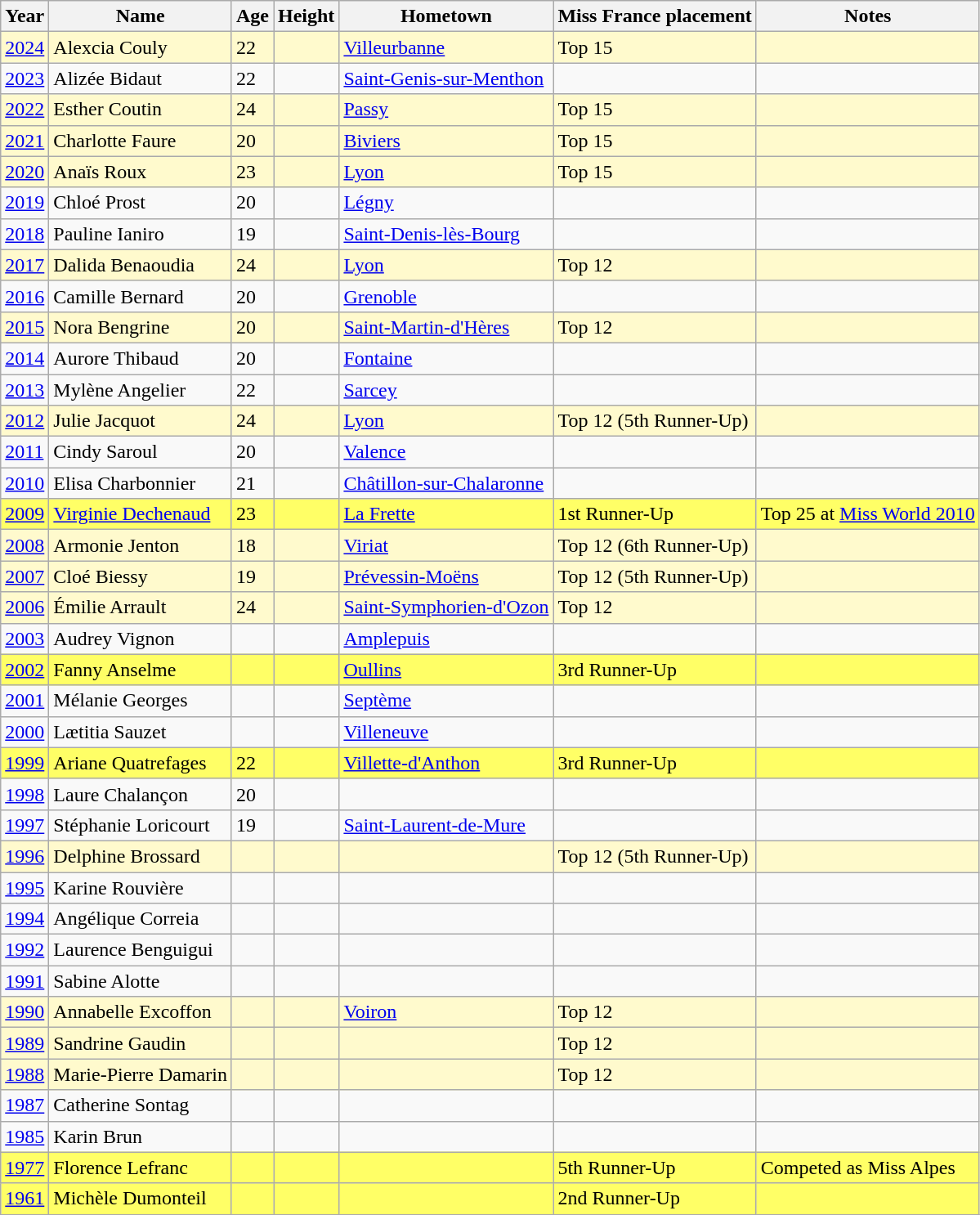<table class="wikitable sortable">
<tr>
<th>Year</th>
<th>Name</th>
<th>Age</th>
<th>Height</th>
<th>Hometown</th>
<th>Miss France placement</th>
<th>Notes</th>
</tr>
<tr bgcolor=#FFFACD>
<td><a href='#'>2024</a></td>
<td>Alexcia Couly</td>
<td>22</td>
<td></td>
<td><a href='#'>Villeurbanne</a></td>
<td>Top 15</td>
<td></td>
</tr>
<tr>
<td><a href='#'>2023</a></td>
<td>Alizée Bidaut</td>
<td>22</td>
<td></td>
<td><a href='#'>Saint-Genis-sur-Menthon</a></td>
<td></td>
<td></td>
</tr>
<tr bgcolor=#FFFACD>
<td><a href='#'>2022</a></td>
<td>Esther Coutin</td>
<td>24</td>
<td></td>
<td><a href='#'>Passy</a></td>
<td>Top 15</td>
<td></td>
</tr>
<tr bgcolor=#FFFACD>
<td><a href='#'>2021</a></td>
<td>Charlotte Faure</td>
<td>20</td>
<td></td>
<td><a href='#'>Biviers</a></td>
<td>Top 15</td>
<td></td>
</tr>
<tr bgcolor=#FFFACD>
<td><a href='#'>2020</a></td>
<td>Anaïs Roux</td>
<td>23</td>
<td></td>
<td><a href='#'>Lyon</a></td>
<td>Top 15</td>
<td></td>
</tr>
<tr>
<td><a href='#'>2019</a></td>
<td>Chloé Prost</td>
<td>20</td>
<td></td>
<td><a href='#'>Légny</a></td>
<td></td>
<td></td>
</tr>
<tr>
<td><a href='#'>2018</a></td>
<td>Pauline Ianiro</td>
<td>19</td>
<td></td>
<td><a href='#'>Saint-Denis-lès-Bourg</a></td>
<td></td>
<td></td>
</tr>
<tr bgcolor=#FFFACD>
<td><a href='#'>2017</a></td>
<td>Dalida Benaoudia</td>
<td>24</td>
<td></td>
<td><a href='#'>Lyon</a></td>
<td>Top 12</td>
<td></td>
</tr>
<tr>
<td><a href='#'>2016</a></td>
<td>Camille Bernard</td>
<td>20</td>
<td></td>
<td><a href='#'>Grenoble</a></td>
<td></td>
<td></td>
</tr>
<tr bgcolor=#FFFACD>
<td><a href='#'>2015</a></td>
<td>Nora Bengrine</td>
<td>20</td>
<td></td>
<td><a href='#'>Saint-Martin-d'Hères</a></td>
<td>Top 12</td>
<td></td>
</tr>
<tr>
<td><a href='#'>2014</a></td>
<td>Aurore Thibaud</td>
<td>20</td>
<td></td>
<td><a href='#'>Fontaine</a></td>
<td></td>
<td></td>
</tr>
<tr>
<td><a href='#'>2013</a></td>
<td>Mylène Angelier</td>
<td>22</td>
<td></td>
<td><a href='#'>Sarcey</a></td>
<td></td>
<td></td>
</tr>
<tr bgcolor=#FFFACD>
<td><a href='#'>2012</a></td>
<td>Julie Jacquot</td>
<td>24</td>
<td></td>
<td><a href='#'>Lyon</a></td>
<td>Top 12 (5th Runner-Up)</td>
<td></td>
</tr>
<tr>
<td><a href='#'>2011</a></td>
<td>Cindy Saroul</td>
<td>20</td>
<td></td>
<td><a href='#'>Valence</a></td>
<td></td>
<td></td>
</tr>
<tr>
<td><a href='#'>2010</a></td>
<td>Elisa Charbonnier</td>
<td>21</td>
<td></td>
<td><a href='#'>Châtillon-sur-Chalaronne</a></td>
<td></td>
<td></td>
</tr>
<tr bgcolor=#FFFF66>
<td><a href='#'>2009</a></td>
<td><a href='#'>Virginie Dechenaud</a></td>
<td>23</td>
<td></td>
<td><a href='#'>La Frette</a></td>
<td>1st Runner-Up</td>
<td>Top 25 at <a href='#'>Miss World 2010</a></td>
</tr>
<tr bgcolor=#FFFACD>
<td><a href='#'>2008</a></td>
<td>Armonie Jenton</td>
<td>18</td>
<td></td>
<td><a href='#'>Viriat</a></td>
<td>Top 12 (6th Runner-Up)</td>
<td></td>
</tr>
<tr bgcolor=#FFFACD>
<td><a href='#'>2007</a></td>
<td>Cloé Biessy</td>
<td>19</td>
<td></td>
<td><a href='#'>Prévessin-Moëns</a></td>
<td>Top 12 (5th Runner-Up)</td>
<td></td>
</tr>
<tr bgcolor=#FFFACD>
<td><a href='#'>2006</a></td>
<td>Émilie Arrault</td>
<td>24</td>
<td></td>
<td><a href='#'>Saint-Symphorien-d'Ozon</a></td>
<td>Top 12</td>
<td></td>
</tr>
<tr>
<td><a href='#'>2003</a></td>
<td>Audrey Vignon</td>
<td></td>
<td></td>
<td><a href='#'>Amplepuis</a></td>
<td></td>
<td></td>
</tr>
<tr bgcolor=#FFFF66>
<td><a href='#'>2002</a></td>
<td>Fanny Anselme</td>
<td></td>
<td></td>
<td><a href='#'>Oullins</a></td>
<td>3rd Runner-Up</td>
<td></td>
</tr>
<tr>
<td><a href='#'>2001</a></td>
<td>Mélanie Georges</td>
<td></td>
<td></td>
<td><a href='#'>Septème</a></td>
<td></td>
<td></td>
</tr>
<tr>
<td><a href='#'>2000</a></td>
<td>Lætitia Sauzet</td>
<td></td>
<td></td>
<td><a href='#'>Villeneuve</a></td>
<td></td>
<td></td>
</tr>
<tr bgcolor=#FFFF66>
<td><a href='#'>1999</a></td>
<td>Ariane Quatrefages</td>
<td>22</td>
<td></td>
<td><a href='#'>Villette-d'Anthon</a></td>
<td>3rd Runner-Up</td>
<td></td>
</tr>
<tr>
<td><a href='#'>1998</a></td>
<td>Laure Chalançon</td>
<td>20</td>
<td></td>
<td></td>
<td></td>
<td></td>
</tr>
<tr>
<td><a href='#'>1997</a></td>
<td>Stéphanie Loricourt</td>
<td>19</td>
<td></td>
<td><a href='#'>Saint-Laurent-de-Mure</a></td>
<td></td>
<td></td>
</tr>
<tr bgcolor=#FFFACD>
<td><a href='#'>1996</a></td>
<td>Delphine Brossard</td>
<td></td>
<td></td>
<td></td>
<td>Top 12 (5th Runner-Up)</td>
<td></td>
</tr>
<tr>
<td><a href='#'>1995</a></td>
<td>Karine Rouvière</td>
<td></td>
<td></td>
<td></td>
<td></td>
<td></td>
</tr>
<tr>
<td><a href='#'>1994</a></td>
<td>Angélique Correia</td>
<td></td>
<td></td>
<td></td>
<td></td>
<td></td>
</tr>
<tr>
<td><a href='#'>1992</a></td>
<td>Laurence Benguigui</td>
<td></td>
<td></td>
<td></td>
<td></td>
<td></td>
</tr>
<tr>
<td><a href='#'>1991</a></td>
<td>Sabine Alotte</td>
<td></td>
<td></td>
<td></td>
<td></td>
<td></td>
</tr>
<tr bgcolor=#FFFACD>
<td><a href='#'>1990</a></td>
<td>Annabelle Excoffon</td>
<td></td>
<td></td>
<td><a href='#'>Voiron</a></td>
<td>Top 12</td>
<td></td>
</tr>
<tr bgcolor=#FFFACD>
<td><a href='#'>1989</a></td>
<td>Sandrine Gaudin</td>
<td></td>
<td></td>
<td></td>
<td>Top 12</td>
<td></td>
</tr>
<tr bgcolor=#FFFACD>
<td><a href='#'>1988</a></td>
<td>Marie-Pierre Damarin</td>
<td></td>
<td></td>
<td></td>
<td>Top 12</td>
<td></td>
</tr>
<tr>
<td><a href='#'>1987</a></td>
<td>Catherine Sontag</td>
<td></td>
<td></td>
<td></td>
<td></td>
<td></td>
</tr>
<tr>
<td><a href='#'>1985</a></td>
<td>Karin Brun</td>
<td></td>
<td></td>
<td></td>
<td></td>
<td></td>
</tr>
<tr bgcolor=#FFFF66>
<td><a href='#'>1977</a></td>
<td>Florence Lefranc</td>
<td></td>
<td></td>
<td></td>
<td>5th Runner-Up</td>
<td>Competed as Miss Alpes</td>
</tr>
<tr bgcolor=#FFFF66>
<td><a href='#'>1961</a></td>
<td>Michèle Dumonteil</td>
<td></td>
<td></td>
<td></td>
<td>2nd Runner-Up</td>
<td></td>
</tr>
<tr>
</tr>
</table>
